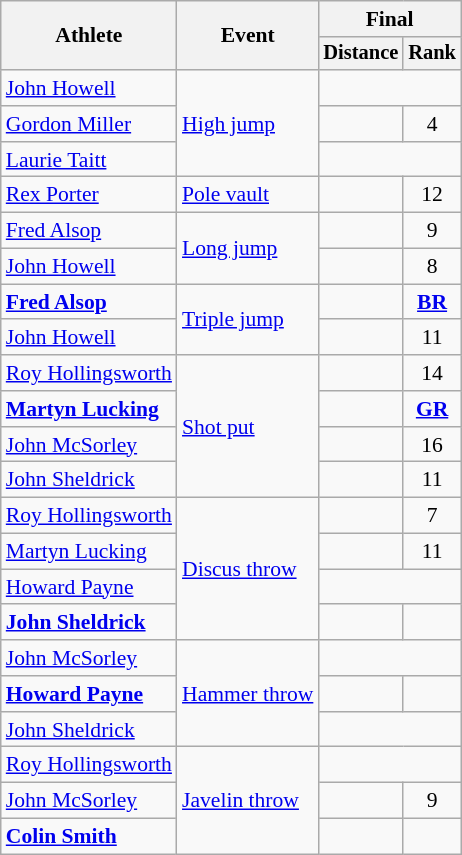<table class=wikitable style=font-size:90%>
<tr>
<th rowspan=2>Athlete</th>
<th rowspan=2>Event</th>
<th colspan=2>Final</th>
</tr>
<tr style=font-size:95%>
<th>Distance</th>
<th>Rank</th>
</tr>
<tr align=center>
<td align=left><a href='#'>John Howell</a></td>
<td align=left rowspan=3><a href='#'>High jump</a></td>
<td colspan=2></td>
</tr>
<tr align=center>
<td align=left><a href='#'>Gordon Miller</a></td>
<td></td>
<td>4</td>
</tr>
<tr align=center>
<td align=left><a href='#'>Laurie Taitt</a></td>
<td colspan=2></td>
</tr>
<tr align=center>
<td align=left><a href='#'>Rex Porter</a></td>
<td align=left><a href='#'>Pole vault</a></td>
<td></td>
<td>12</td>
</tr>
<tr align=center>
<td align=left><a href='#'>Fred Alsop</a></td>
<td align=left rowspan=2><a href='#'>Long jump</a></td>
<td></td>
<td>9</td>
</tr>
<tr align=center>
<td align=left><a href='#'>John Howell</a></td>
<td></td>
<td>8</td>
</tr>
<tr align=center>
<td align=left><strong><a href='#'>Fred Alsop</a></strong></td>
<td align=left rowspan=2><a href='#'>Triple jump</a></td>
<td></td>
<td> <strong><a href='#'>BR</a></strong></td>
</tr>
<tr align=center>
<td align=left><a href='#'>John Howell</a></td>
<td></td>
<td>11</td>
</tr>
<tr align=center>
<td align=left><a href='#'>Roy Hollingsworth</a></td>
<td align=left rowspan=4><a href='#'>Shot put</a></td>
<td></td>
<td>14</td>
</tr>
<tr align=center>
<td align=left><strong><a href='#'>Martyn Lucking</a></strong></td>
<td></td>
<td> <strong><a href='#'>GR</a></strong></td>
</tr>
<tr align=center>
<td align=left><a href='#'>John McSorley</a></td>
<td></td>
<td>16</td>
</tr>
<tr align=center>
<td align=left><a href='#'>John Sheldrick</a></td>
<td></td>
<td>11</td>
</tr>
<tr align=center>
<td align=left><a href='#'>Roy Hollingsworth</a></td>
<td align=left rowspan=4><a href='#'>Discus throw</a></td>
<td></td>
<td>7</td>
</tr>
<tr align=center>
<td align=left><a href='#'>Martyn Lucking</a></td>
<td></td>
<td>11</td>
</tr>
<tr align=center>
<td align=left><a href='#'>Howard Payne</a></td>
<td colspan=2></td>
</tr>
<tr align=center>
<td align=left><strong><a href='#'>John Sheldrick</a></strong></td>
<td></td>
<td></td>
</tr>
<tr align=center>
<td align=left><a href='#'>John McSorley</a></td>
<td align=left rowspan=3><a href='#'>Hammer throw</a></td>
<td colspan=2></td>
</tr>
<tr align=center>
<td align=left><strong><a href='#'>Howard Payne</a></strong></td>
<td></td>
<td></td>
</tr>
<tr align=center>
<td align=left><a href='#'>John Sheldrick</a></td>
<td colspan=2></td>
</tr>
<tr align=center>
<td align=left><a href='#'>Roy Hollingsworth</a></td>
<td align=left rowspan=3><a href='#'>Javelin throw</a></td>
<td colspan=2></td>
</tr>
<tr align=center>
<td align=left><a href='#'>John McSorley</a></td>
<td></td>
<td>9</td>
</tr>
<tr align=center>
<td align=left><strong><a href='#'>Colin Smith</a></strong></td>
<td></td>
<td></td>
</tr>
</table>
